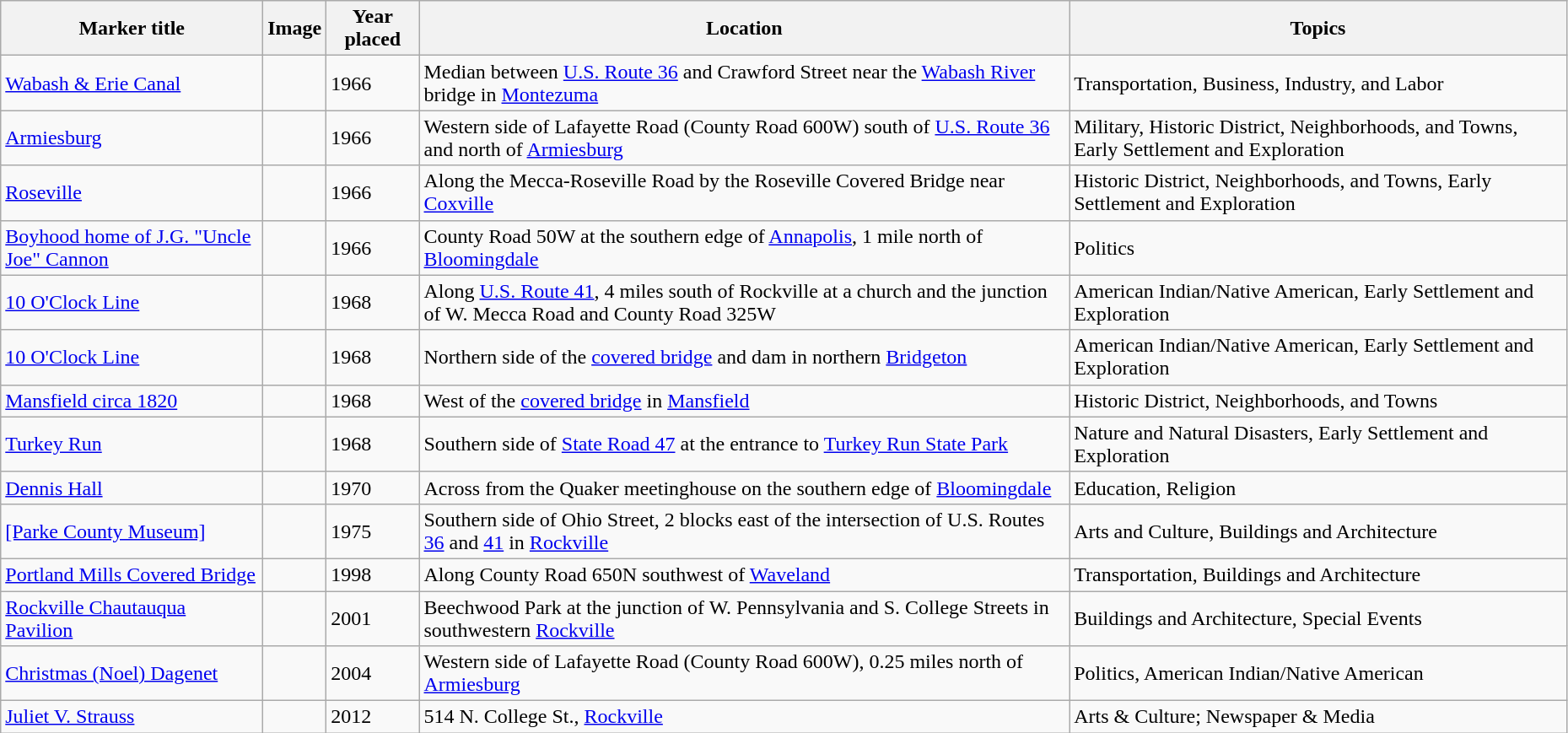<table class="wikitable sortable" style="width:98%">
<tr>
<th>Marker title</th>
<th class="unsortable">Image</th>
<th>Year placed</th>
<th>Location</th>
<th>Topics</th>
</tr>
<tr>
<td><a href='#'>Wabash & Erie Canal</a></td>
<td></td>
<td>1966</td>
<td>Median between <a href='#'>U.S. Route 36</a> and Crawford Street near the <a href='#'>Wabash River</a> bridge in <a href='#'>Montezuma</a><br><small></small></td>
<td>Transportation, Business, Industry, and Labor</td>
</tr>
<tr ->
<td><a href='#'>Armiesburg</a></td>
<td></td>
<td>1966</td>
<td>Western side of Lafayette Road (County Road 600W) south of <a href='#'>U.S. Route 36</a> and north of <a href='#'>Armiesburg</a><br><small></small></td>
<td>Military, Historic District, Neighborhoods, and Towns, Early Settlement and Exploration</td>
</tr>
<tr ->
<td><a href='#'>Roseville</a></td>
<td></td>
<td>1966</td>
<td>Along the Mecca-Roseville Road by the Roseville Covered Bridge near <a href='#'>Coxville</a><br><small></small></td>
<td>Historic District, Neighborhoods, and Towns, Early Settlement and Exploration</td>
</tr>
<tr ->
<td><a href='#'>Boyhood home of J.G. "Uncle Joe" Cannon</a></td>
<td></td>
<td>1966</td>
<td>County Road 50W at the southern edge of <a href='#'>Annapolis</a>, 1 mile north of <a href='#'>Bloomingdale</a><br><small></small></td>
<td>Politics</td>
</tr>
<tr ->
<td><a href='#'>10 O'Clock Line</a></td>
<td></td>
<td>1968</td>
<td>Along <a href='#'>U.S. Route 41</a>, 4 miles south of Rockville at a church and the junction of W. Mecca Road and County Road 325W<br><small></small></td>
<td>American Indian/Native American, Early Settlement and Exploration</td>
</tr>
<tr ->
<td><a href='#'>10 O'Clock Line</a></td>
<td></td>
<td>1968</td>
<td>Northern side of the <a href='#'>covered bridge</a> and dam in northern <a href='#'>Bridgeton</a><br><small></small></td>
<td>American Indian/Native American, Early Settlement and Exploration</td>
</tr>
<tr ->
<td><a href='#'>Mansfield circa 1820</a></td>
<td></td>
<td>1968</td>
<td>West of the <a href='#'>covered bridge</a> in <a href='#'>Mansfield</a><br><small></small></td>
<td>Historic District, Neighborhoods, and Towns</td>
</tr>
<tr ->
<td><a href='#'>Turkey Run</a></td>
<td></td>
<td>1968</td>
<td>Southern side of <a href='#'>State Road 47</a> at the entrance to <a href='#'>Turkey Run State Park</a><br><small></small></td>
<td>Nature and Natural Disasters, Early Settlement and Exploration</td>
</tr>
<tr ->
<td><a href='#'>Dennis Hall</a></td>
<td></td>
<td>1970</td>
<td>Across from the Quaker meetinghouse on the southern edge of <a href='#'>Bloomingdale</a><br><small></small></td>
<td>Education, Religion</td>
</tr>
<tr ->
<td><a href='#'>&#91;Parke County Museum&#93;</a></td>
<td></td>
<td>1975</td>
<td>Southern side of Ohio Street, 2 blocks east of the intersection of U.S. Routes <a href='#'>36</a> and <a href='#'>41</a> in <a href='#'>Rockville</a><br><small></small></td>
<td>Arts and Culture, Buildings and Architecture</td>
</tr>
<tr ->
<td><a href='#'>Portland Mills Covered Bridge</a></td>
<td></td>
<td>1998</td>
<td>Along County Road 650N southwest of <a href='#'>Waveland</a><br><small></small></td>
<td>Transportation, Buildings and Architecture</td>
</tr>
<tr ->
<td><a href='#'>Rockville Chautauqua Pavilion</a></td>
<td></td>
<td>2001</td>
<td>Beechwood Park at the junction of W. Pennsylvania and S. College Streets in southwestern <a href='#'>Rockville</a><br><small></small></td>
<td>Buildings and Architecture, Special Events</td>
</tr>
<tr ->
<td><a href='#'>Christmas (Noel) Dagenet</a></td>
<td></td>
<td>2004</td>
<td>Western side of Lafayette Road (County Road 600W), 0.25 miles north of <a href='#'>Armiesburg</a><br><small></small></td>
<td>Politics, American Indian/Native American</td>
</tr>
<tr>
<td><a href='#'>Juliet V. Strauss</a></td>
<td></td>
<td>2012</td>
<td>514 N. College St., <a href='#'>Rockville</a><br><small></small></td>
<td>Arts & Culture; Newspaper & Media</td>
</tr>
</table>
